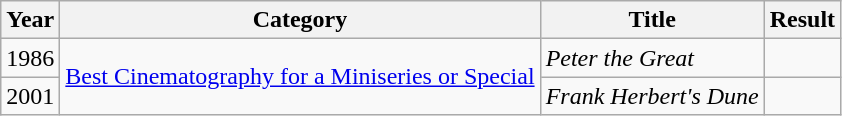<table class="wikitable">
<tr>
<th>Year</th>
<th>Category</th>
<th>Title</th>
<th>Result</th>
</tr>
<tr>
<td>1986</td>
<td rowspan=2><a href='#'>Best Cinematography for a Miniseries or Special</a></td>
<td><em>Peter the Great</em></td>
<td></td>
</tr>
<tr>
<td>2001</td>
<td><em>Frank Herbert's Dune</em></td>
<td></td>
</tr>
</table>
